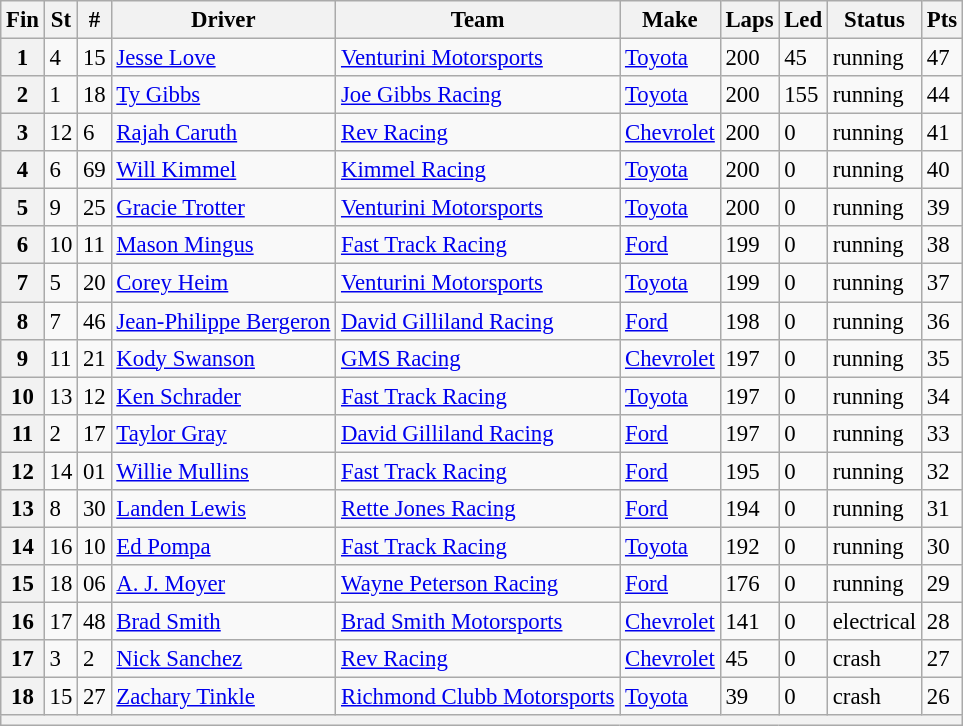<table class="wikitable" style="font-size:95%">
<tr>
<th>Fin</th>
<th>St</th>
<th>#</th>
<th>Driver</th>
<th>Team</th>
<th>Make</th>
<th>Laps</th>
<th>Led</th>
<th>Status</th>
<th>Pts</th>
</tr>
<tr>
<th>1</th>
<td>4</td>
<td>15</td>
<td><a href='#'>Jesse Love</a></td>
<td><a href='#'>Venturini Motorsports</a></td>
<td><a href='#'>Toyota</a></td>
<td>200</td>
<td>45</td>
<td>running</td>
<td>47</td>
</tr>
<tr>
<th>2</th>
<td>1</td>
<td>18</td>
<td><a href='#'>Ty Gibbs</a></td>
<td><a href='#'>Joe Gibbs Racing</a></td>
<td><a href='#'>Toyota</a></td>
<td>200</td>
<td>155</td>
<td>running</td>
<td>44</td>
</tr>
<tr>
<th>3</th>
<td>12</td>
<td>6</td>
<td><a href='#'>Rajah Caruth</a></td>
<td><a href='#'>Rev Racing</a></td>
<td><a href='#'>Chevrolet</a></td>
<td>200</td>
<td>0</td>
<td>running</td>
<td>41</td>
</tr>
<tr>
<th>4</th>
<td>6</td>
<td>69</td>
<td><a href='#'>Will Kimmel</a></td>
<td><a href='#'>Kimmel Racing</a></td>
<td><a href='#'>Toyota</a></td>
<td>200</td>
<td>0</td>
<td>running</td>
<td>40</td>
</tr>
<tr>
<th>5</th>
<td>9</td>
<td>25</td>
<td><a href='#'>Gracie Trotter</a></td>
<td><a href='#'>Venturini Motorsports</a></td>
<td><a href='#'>Toyota</a></td>
<td>200</td>
<td>0</td>
<td>running</td>
<td>39</td>
</tr>
<tr>
<th>6</th>
<td>10</td>
<td>11</td>
<td><a href='#'>Mason Mingus</a></td>
<td><a href='#'>Fast Track Racing</a></td>
<td><a href='#'>Ford</a></td>
<td>199</td>
<td>0</td>
<td>running</td>
<td>38</td>
</tr>
<tr>
<th>7</th>
<td>5</td>
<td>20</td>
<td><a href='#'>Corey Heim</a></td>
<td><a href='#'>Venturini Motorsports</a></td>
<td><a href='#'>Toyota</a></td>
<td>199</td>
<td>0</td>
<td>running</td>
<td>37</td>
</tr>
<tr>
<th>8</th>
<td>7</td>
<td>46</td>
<td><a href='#'>Jean-Philippe Bergeron</a></td>
<td><a href='#'>David Gilliland Racing</a></td>
<td><a href='#'>Ford</a></td>
<td>198</td>
<td>0</td>
<td>running</td>
<td>36</td>
</tr>
<tr>
<th>9</th>
<td>11</td>
<td>21</td>
<td><a href='#'>Kody Swanson</a></td>
<td><a href='#'>GMS Racing</a></td>
<td><a href='#'>Chevrolet</a></td>
<td>197</td>
<td>0</td>
<td>running</td>
<td>35</td>
</tr>
<tr>
<th>10</th>
<td>13</td>
<td>12</td>
<td><a href='#'>Ken Schrader</a></td>
<td><a href='#'>Fast Track Racing</a></td>
<td><a href='#'>Toyota</a></td>
<td>197</td>
<td>0</td>
<td>running</td>
<td>34</td>
</tr>
<tr>
<th>11</th>
<td>2</td>
<td>17</td>
<td><a href='#'>Taylor Gray</a></td>
<td><a href='#'>David Gilliland Racing</a></td>
<td><a href='#'>Ford</a></td>
<td>197</td>
<td>0</td>
<td>running</td>
<td>33</td>
</tr>
<tr>
<th>12</th>
<td>14</td>
<td>01</td>
<td><a href='#'>Willie Mullins</a></td>
<td><a href='#'>Fast Track Racing</a></td>
<td><a href='#'>Ford</a></td>
<td>195</td>
<td>0</td>
<td>running</td>
<td>32</td>
</tr>
<tr>
<th>13</th>
<td>8</td>
<td>30</td>
<td><a href='#'>Landen Lewis</a></td>
<td><a href='#'>Rette Jones Racing</a></td>
<td><a href='#'>Ford</a></td>
<td>194</td>
<td>0</td>
<td>running</td>
<td>31</td>
</tr>
<tr>
<th>14</th>
<td>16</td>
<td>10</td>
<td><a href='#'>Ed Pompa</a></td>
<td><a href='#'>Fast Track Racing</a></td>
<td><a href='#'>Toyota</a></td>
<td>192</td>
<td>0</td>
<td>running</td>
<td>30</td>
</tr>
<tr>
<th>15</th>
<td>18</td>
<td>06</td>
<td><a href='#'>A. J. Moyer</a></td>
<td><a href='#'>Wayne Peterson Racing</a></td>
<td><a href='#'>Ford</a></td>
<td>176</td>
<td>0</td>
<td>running</td>
<td>29</td>
</tr>
<tr>
<th>16</th>
<td>17</td>
<td>48</td>
<td><a href='#'>Brad Smith</a></td>
<td><a href='#'>Brad Smith Motorsports</a></td>
<td><a href='#'>Chevrolet</a></td>
<td>141</td>
<td>0</td>
<td>electrical</td>
<td>28</td>
</tr>
<tr>
<th>17</th>
<td>3</td>
<td>2</td>
<td><a href='#'>Nick Sanchez</a></td>
<td><a href='#'>Rev Racing</a></td>
<td><a href='#'>Chevrolet</a></td>
<td>45</td>
<td>0</td>
<td>crash</td>
<td>27</td>
</tr>
<tr>
<th>18</th>
<td>15</td>
<td>27</td>
<td><a href='#'>Zachary Tinkle</a></td>
<td><a href='#'>Richmond Clubb Motorsports</a></td>
<td><a href='#'>Toyota</a></td>
<td>39</td>
<td>0</td>
<td>crash</td>
<td>26</td>
</tr>
<tr>
<th colspan="10"></th>
</tr>
</table>
